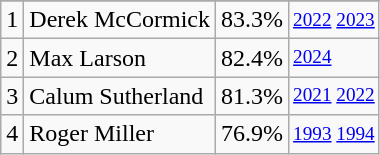<table class="wikitable">
<tr>
</tr>
<tr>
<td>1</td>
<td>Derek McCormick</td>
<td><abbr>83.3%</abbr></td>
<td style="font-size:80%;"><a href='#'>2022</a> <a href='#'>2023</a></td>
</tr>
<tr>
<td>2</td>
<td>Max Larson</td>
<td><abbr>82.4%</abbr></td>
<td style="font-size:80%;"><a href='#'>2024</a></td>
</tr>
<tr>
<td>3</td>
<td>Calum Sutherland</td>
<td><abbr>81.3%</abbr></td>
<td style="font-size:80%;"><a href='#'>2021</a> <a href='#'>2022</a></td>
</tr>
<tr>
<td>4</td>
<td>Roger Miller</td>
<td><abbr>76.9%</abbr></td>
<td style="font-size:80%;"><a href='#'>1993</a> <a href='#'>1994</a></td>
</tr>
</table>
